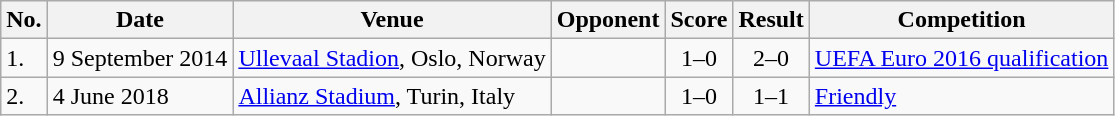<table class="wikitable">
<tr>
<th>No.</th>
<th>Date</th>
<th>Venue</th>
<th>Opponent</th>
<th>Score</th>
<th>Result</th>
<th>Competition</th>
</tr>
<tr>
<td>1.</td>
<td>9 September 2014</td>
<td><a href='#'>Ullevaal Stadion</a>, Oslo, Norway</td>
<td></td>
<td align=center>1–0</td>
<td align=center>2–0</td>
<td><a href='#'>UEFA Euro 2016 qualification</a></td>
</tr>
<tr>
<td>2.</td>
<td>4 June 2018</td>
<td><a href='#'>Allianz Stadium</a>, Turin, Italy</td>
<td></td>
<td align=center>1–0</td>
<td align=center>1–1</td>
<td><a href='#'>Friendly</a></td>
</tr>
</table>
